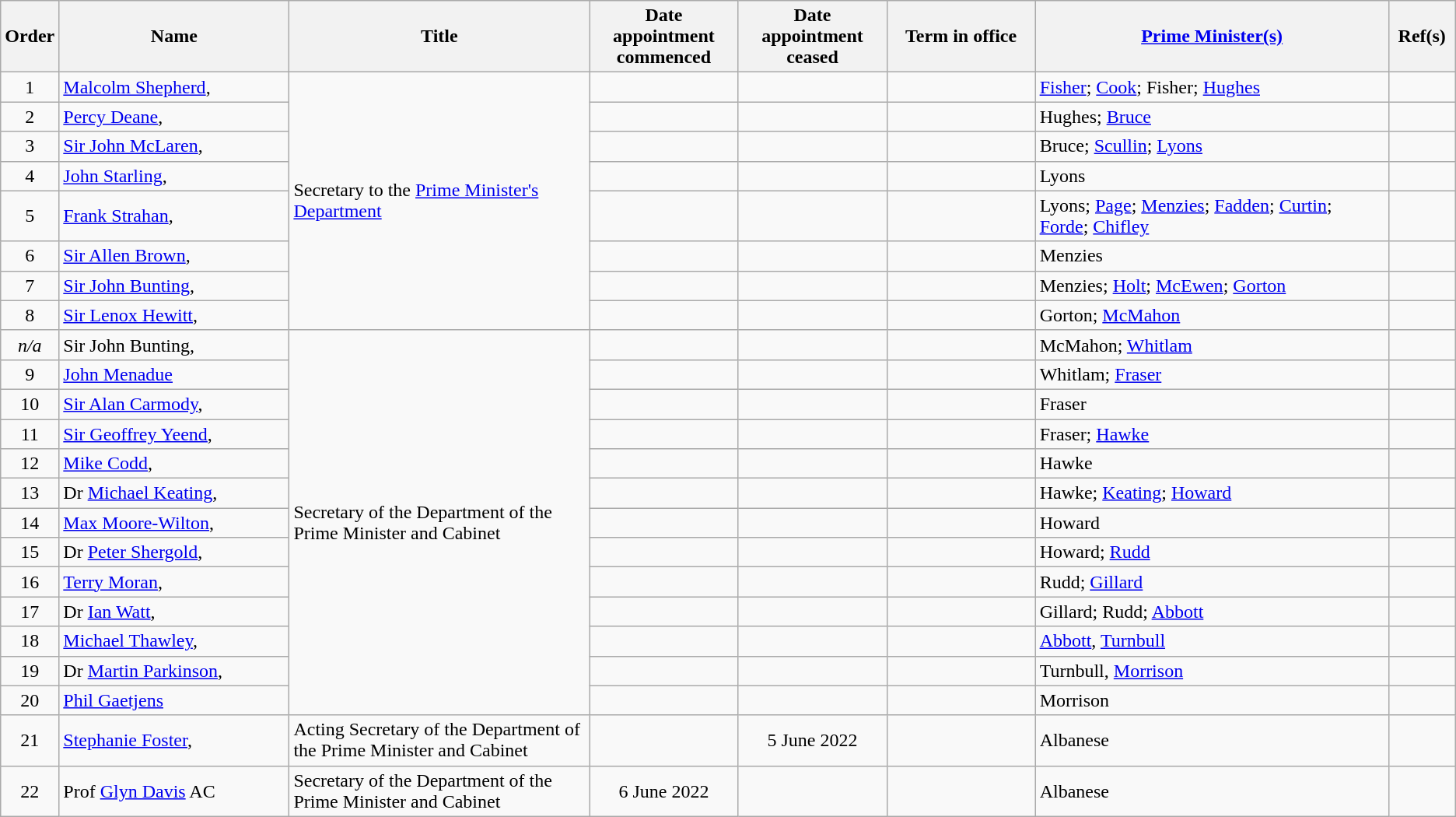<table class="wikitable">
<tr>
<th width=5>Order</th>
<th width=190>Name</th>
<th width=250>Title</th>
<th width=120>Date appointment<br>commenced</th>
<th width=120>Date appointment<br>ceased</th>
<th width=120>Term in office</th>
<th><a href='#'>Prime Minister(s)</a></th>
<th width=50>Ref(s)</th>
</tr>
<tr>
<td align=center>1</td>
<td><a href='#'>Malcolm Shepherd</a>, </td>
<td rowspan=8>Secretary to the <a href='#'>Prime Minister's Department</a></td>
<td align=center></td>
<td align=center></td>
<td align=right></td>
<td><a href='#'>Fisher</a>; <a href='#'>Cook</a>; Fisher; <a href='#'>Hughes</a></td>
<td></td>
</tr>
<tr>
<td align=center>2</td>
<td><a href='#'>Percy Deane</a>, </td>
<td align=center></td>
<td align=center></td>
<td align=right></td>
<td>Hughes; <a href='#'>Bruce</a></td>
<td></td>
</tr>
<tr>
<td align=center>3</td>
<td><a href='#'>Sir John McLaren</a>, </td>
<td align=center></td>
<td align=center></td>
<td align=right></td>
<td>Bruce; <a href='#'>Scullin</a>; <a href='#'>Lyons</a></td>
<td></td>
</tr>
<tr>
<td align=center>4</td>
<td><a href='#'>John Starling</a>, </td>
<td align=center></td>
<td align=center></td>
<td align=right></td>
<td>Lyons</td>
<td></td>
</tr>
<tr>
<td align=center>5</td>
<td><a href='#'>Frank Strahan</a>, </td>
<td align=center></td>
<td align=center></td>
<td align=right></td>
<td>Lyons; <a href='#'>Page</a>; <a href='#'>Menzies</a>; <a href='#'>Fadden</a>; <a href='#'>Curtin</a>; <a href='#'>Forde</a>; <a href='#'>Chifley</a></td>
<td></td>
</tr>
<tr>
<td align=center>6</td>
<td><a href='#'>Sir Allen Brown</a>, </td>
<td align=center></td>
<td align=center></td>
<td align=right></td>
<td>Menzies</td>
<td></td>
</tr>
<tr>
<td align=center>7</td>
<td><a href='#'>Sir John Bunting</a>, </td>
<td align=center></td>
<td align=center></td>
<td align=right></td>
<td>Menzies; <a href='#'>Holt</a>; <a href='#'>McEwen</a>; <a href='#'>Gorton</a></td>
<td></td>
</tr>
<tr>
<td align=center>8</td>
<td><a href='#'>Sir Lenox Hewitt</a>, </td>
<td align=center></td>
<td align=center></td>
<td align=right></td>
<td>Gorton; <a href='#'>McMahon</a></td>
<td></td>
</tr>
<tr>
<td align=center><em>n/a</em></td>
<td>Sir John Bunting, </td>
<td rowspan="13">Secretary of the Department of the Prime Minister and Cabinet</td>
<td align=center></td>
<td align=center></td>
<td align=right></td>
<td>McMahon; <a href='#'>Whitlam</a></td>
<td></td>
</tr>
<tr>
<td align=center>9</td>
<td><a href='#'>John Menadue</a></td>
<td align=center></td>
<td align=center></td>
<td align=right></td>
<td>Whitlam; <a href='#'>Fraser</a></td>
<td></td>
</tr>
<tr>
<td align=center>10</td>
<td><a href='#'>Sir Alan Carmody</a>, </td>
<td align=center></td>
<td align=center></td>
<td align=right></td>
<td>Fraser</td>
<td></td>
</tr>
<tr>
<td align=center>11</td>
<td><a href='#'>Sir Geoffrey Yeend</a>, </td>
<td align=center></td>
<td align=center></td>
<td align=right></td>
<td>Fraser; <a href='#'>Hawke</a></td>
<td></td>
</tr>
<tr>
<td align=center>12</td>
<td><a href='#'>Mike Codd</a>, </td>
<td align=center></td>
<td align=center></td>
<td align=right></td>
<td>Hawke</td>
<td></td>
</tr>
<tr>
<td align=center>13</td>
<td>Dr <a href='#'>Michael Keating</a>, </td>
<td align=center></td>
<td align=center></td>
<td align=right></td>
<td>Hawke; <a href='#'>Keating</a>; <a href='#'>Howard</a></td>
<td></td>
</tr>
<tr>
<td align=center>14</td>
<td><a href='#'>Max Moore-Wilton</a>, </td>
<td align=center></td>
<td align=center></td>
<td align=right></td>
<td>Howard</td>
<td></td>
</tr>
<tr>
<td align=center>15</td>
<td>Dr <a href='#'>Peter Shergold</a>, </td>
<td align=center></td>
<td align=center></td>
<td align=right></td>
<td>Howard; <a href='#'>Rudd</a></td>
<td></td>
</tr>
<tr>
<td align=center>16</td>
<td><a href='#'>Terry Moran</a>, </td>
<td align=center></td>
<td align=center></td>
<td align=right></td>
<td>Rudd; <a href='#'>Gillard</a></td>
<td></td>
</tr>
<tr>
<td align=center>17</td>
<td>Dr <a href='#'>Ian Watt</a>, </td>
<td align=center></td>
<td align=center></td>
<td align=right></td>
<td>Gillard; Rudd; <a href='#'>Abbott</a></td>
<td></td>
</tr>
<tr>
<td align=center>18</td>
<td><a href='#'>Michael Thawley</a>, </td>
<td align=center></td>
<td align=center></td>
<td align=right></td>
<td><a href='#'>Abbott</a>, <a href='#'>Turnbull</a></td>
<td></td>
</tr>
<tr>
<td align=center>19</td>
<td>Dr <a href='#'>Martin Parkinson</a>, </td>
<td align="center"></td>
<td align="right"></td>
<td align=right></td>
<td>Turnbull, <a href='#'>Morrison</a></td>
<td></td>
</tr>
<tr>
<td align=center>20</td>
<td><a href='#'>Phil Gaetjens</a></td>
<td align="center"></td>
<td align="center"></td>
<td align=right></td>
<td>Morrison</td>
<td></td>
</tr>
<tr>
<td align=center>21</td>
<td><a href='#'>Stephanie Foster</a>, </td>
<td align="left">Acting Secretary of the Department of the Prime Minister and Cabinet</td>
<td align="center"></td>
<td align="center">5 June 2022</td>
<td align="right"></td>
<td>Albanese</td>
<td></td>
</tr>
<tr>
<td align=center>22</td>
<td>Prof <a href='#'>Glyn Davis</a> AC</td>
<td>Secretary of the Department of the Prime Minister and Cabinet</td>
<td align=center>6 June 2022</td>
<td></td>
<td align=right></td>
<td>Albanese</td>
<td></td>
</tr>
</table>
